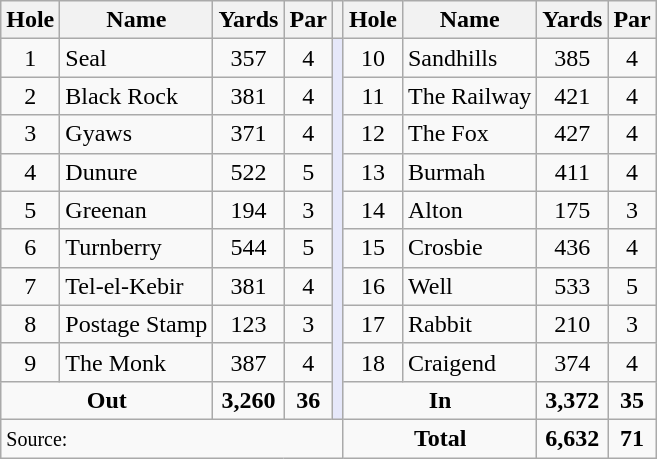<table class=wikitable style="text-align:center">
<tr>
<th>Hole</th>
<th>Name</th>
<th>Yards</th>
<th>Par</th>
<th></th>
<th>Hole</th>
<th>Name</th>
<th>Yards</th>
<th>Par</th>
</tr>
<tr>
<td>1</td>
<td align=left>Seal</td>
<td>357</td>
<td>4</td>
<td rowspan=10 style="background:#E6E8FA;"></td>
<td>10</td>
<td align=left>Sandhills</td>
<td>385</td>
<td>4</td>
</tr>
<tr>
<td>2</td>
<td align=left>Black Rock</td>
<td>381</td>
<td>4</td>
<td>11</td>
<td align=left>The Railway</td>
<td>421</td>
<td>4</td>
</tr>
<tr>
<td>3</td>
<td align=left>Gyaws</td>
<td>371</td>
<td>4</td>
<td>12</td>
<td align=left>The Fox</td>
<td>427</td>
<td>4</td>
</tr>
<tr>
<td>4</td>
<td align=left>Dunure</td>
<td>522</td>
<td>5</td>
<td>13</td>
<td align=left>Burmah</td>
<td>411</td>
<td>4</td>
</tr>
<tr>
<td>5</td>
<td align=left>Greenan</td>
<td>194</td>
<td>3</td>
<td>14</td>
<td align=left>Alton</td>
<td>175</td>
<td>3</td>
</tr>
<tr>
<td>6</td>
<td align=left>Turnberry</td>
<td>544</td>
<td>5</td>
<td>15</td>
<td align=left>Crosbie</td>
<td>436</td>
<td>4</td>
</tr>
<tr>
<td>7</td>
<td align=left>Tel-el-Kebir</td>
<td>381</td>
<td>4</td>
<td>16</td>
<td align=left>Well</td>
<td>533</td>
<td>5</td>
</tr>
<tr>
<td>8</td>
<td align=left>Postage Stamp</td>
<td>123</td>
<td>3</td>
<td>17</td>
<td align=left>Rabbit</td>
<td>210</td>
<td>3</td>
</tr>
<tr>
<td>9</td>
<td align=left>The Monk</td>
<td>387</td>
<td>4</td>
<td>18</td>
<td align=left>Craigend</td>
<td>374</td>
<td>4</td>
</tr>
<tr>
<td colspan=2><strong>Out</strong></td>
<td><strong>3,260</strong></td>
<td><strong>36</strong></td>
<td colspan=2><strong>In</strong></td>
<td><strong>3,372</strong></td>
<td><strong>35</strong></td>
</tr>
<tr>
<td colspan=5 align=left><small>Source:</small></td>
<td colspan=2><strong>Total</strong></td>
<td><strong>6,632</strong></td>
<td><strong>71</strong></td>
</tr>
</table>
